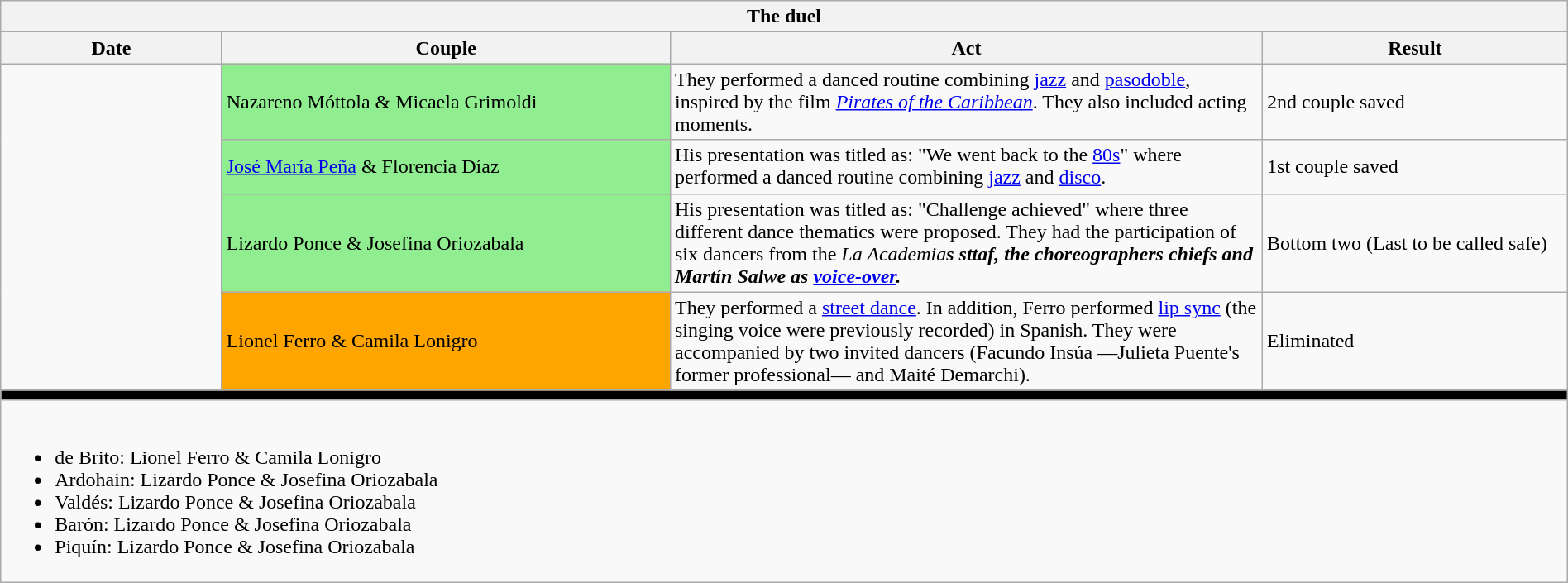<table class="wikitable collapsible collapsed" style="text-align: align; width: 100%;">
<tr>
<th colspan="11" style="with: 100%;" align="center">The duel</th>
</tr>
<tr>
<th width=85>Date</th>
<th width=180>Couple</th>
<th width=240>Act</th>
<th width=120>Result</th>
</tr>
<tr>
<td rowspan="4"></td>
<td bgcolor="lightgreen">Nazareno Móttola & Micaela Grimoldi</td>
<td>They performed a danced routine combining <a href='#'>jazz</a> and <a href='#'>pasodoble</a>, inspired by the film <em><a href='#'>Pirates of the Caribbean</a></em>. They also included acting moments.<br></td>
<td>2nd couple saved</td>
</tr>
<tr>
<td bgcolor="lightgreen"><a href='#'>José María Peña</a> & Florencia Díaz</td>
<td>His presentation was titled as: "We went back to the <a href='#'>80s</a>" where performed a danced routine combining <a href='#'>jazz</a> and <a href='#'>disco</a>.<br></td>
<td>1st couple saved</td>
</tr>
<tr>
<td bgcolor="lightgreen">Lizardo Ponce & Josefina Oriozabala</td>
<td>His presentation was titled as: "Challenge achieved" where three different dance thematics were proposed. They had the participation of six dancers from the <em>La Academia<strong>s sttaf, the choreographers chiefs and Martín Salwe as <a href='#'>voice-over</a>.<br></td>
<td>Bottom two (Last to be called safe)</td>
</tr>
<tr>
<td bgcolor="orange">Lionel Ferro & Camila Lonigro</td>
<td>They performed a <a href='#'>street dance</a>. In addition, Ferro performed <a href='#'>lip sync</a> (the singing voice were previously recorded) in Spanish. They were accompanied by two invited dancers (Facundo Insúa —Julieta Puente's former professional— and Maité Demarchi).<br></td>
<td>Eliminated</td>
</tr>
<tr>
<th style="background:black" colspan="4"></th>
</tr>
<tr>
<td colspan="4"><br><ul><li>de Brito: Lionel Ferro & Camila Lonigro</li><li>Ardohain: Lizardo Ponce & Josefina Oriozabala</li><li>Valdés: Lizardo Ponce & Josefina Oriozabala</li><li>Barón: Lizardo Ponce & Josefina Oriozabala</li><li>Piquín: Lizardo Ponce & Josefina Oriozabala</li></ul></td>
</tr>
</table>
